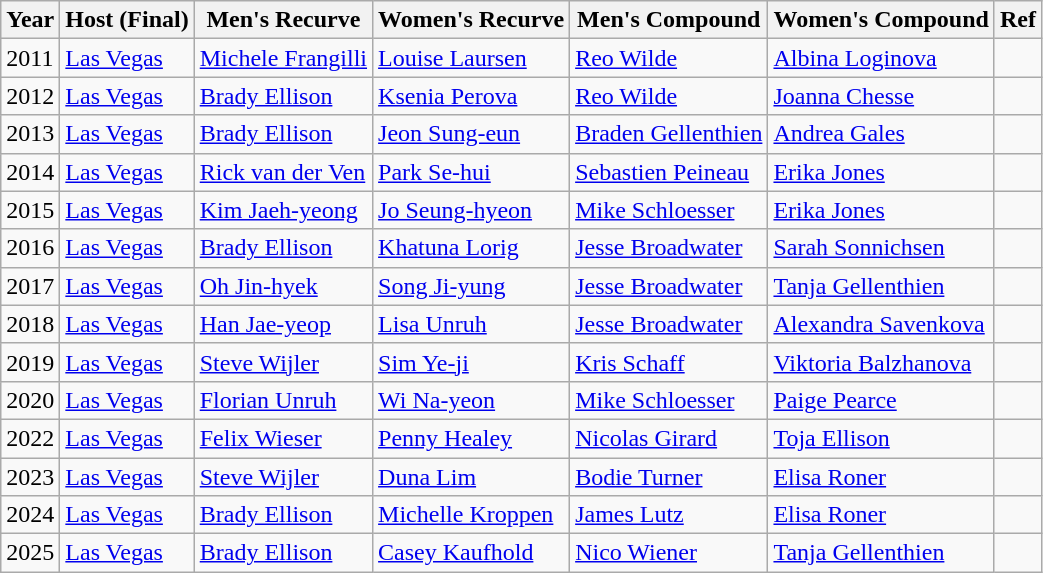<table class="wikitable">
<tr>
<th>Year</th>
<th>Host (Final)</th>
<th>Men's Recurve</th>
<th>Women's Recurve</th>
<th>Men's Compound</th>
<th>Women's Compound</th>
<th>Ref</th>
</tr>
<tr>
<td>2011</td>
<td> <a href='#'>Las Vegas</a></td>
<td> <a href='#'>Michele Frangilli</a></td>
<td> <a href='#'>Louise Laursen</a></td>
<td> <a href='#'>Reo Wilde</a></td>
<td> <a href='#'>Albina Loginova</a></td>
<td></td>
</tr>
<tr>
<td>2012</td>
<td> <a href='#'>Las Vegas</a></td>
<td> <a href='#'>Brady Ellison</a></td>
<td> <a href='#'>Ksenia Perova</a></td>
<td> <a href='#'>Reo Wilde</a></td>
<td> <a href='#'>Joanna Chesse</a></td>
<td></td>
</tr>
<tr>
<td>2013</td>
<td> <a href='#'>Las Vegas</a></td>
<td> <a href='#'>Brady Ellison</a></td>
<td> <a href='#'>Jeon Sung-eun</a></td>
<td> <a href='#'>Braden Gellenthien</a></td>
<td> <a href='#'>Andrea Gales</a></td>
<td></td>
</tr>
<tr>
<td>2014</td>
<td> <a href='#'>Las Vegas</a></td>
<td> <a href='#'>Rick van der Ven</a></td>
<td> <a href='#'>Park Se-hui</a></td>
<td> <a href='#'>Sebastien Peineau</a></td>
<td> <a href='#'>Erika Jones</a></td>
<td></td>
</tr>
<tr>
<td>2015</td>
<td> <a href='#'>Las Vegas</a></td>
<td> <a href='#'>Kim Jaeh-yeong</a></td>
<td> <a href='#'>Jo Seung-hyeon</a></td>
<td> <a href='#'>Mike Schloesser</a></td>
<td> <a href='#'>Erika Jones</a></td>
<td></td>
</tr>
<tr>
<td>2016</td>
<td> <a href='#'>Las Vegas</a></td>
<td> <a href='#'>Brady Ellison</a></td>
<td> <a href='#'>Khatuna Lorig</a></td>
<td> <a href='#'>Jesse Broadwater</a></td>
<td> <a href='#'>Sarah Sonnichsen</a></td>
<td></td>
</tr>
<tr>
<td>2017</td>
<td> <a href='#'>Las Vegas</a></td>
<td> <a href='#'>Oh Jin-hyek</a></td>
<td> <a href='#'>Song Ji-yung</a></td>
<td> <a href='#'>Jesse Broadwater</a></td>
<td> <a href='#'>Tanja Gellenthien</a></td>
<td></td>
</tr>
<tr>
<td>2018</td>
<td> <a href='#'>Las Vegas</a></td>
<td> <a href='#'>Han Jae-yeop</a></td>
<td> <a href='#'>Lisa Unruh</a></td>
<td> <a href='#'>Jesse Broadwater</a></td>
<td> <a href='#'>Alexandra Savenkova</a></td>
<td></td>
</tr>
<tr>
<td>2019</td>
<td> <a href='#'>Las Vegas</a></td>
<td> <a href='#'>Steve Wijler</a></td>
<td> <a href='#'>Sim Ye-ji</a></td>
<td> <a href='#'>Kris Schaff</a></td>
<td> <a href='#'>Viktoria Balzhanova</a></td>
<td></td>
</tr>
<tr>
<td>2020</td>
<td> <a href='#'>Las Vegas</a></td>
<td> <a href='#'>Florian Unruh</a></td>
<td> <a href='#'>Wi Na-yeon</a></td>
<td> <a href='#'>Mike Schloesser</a></td>
<td> <a href='#'>Paige Pearce</a></td>
<td></td>
</tr>
<tr>
<td>2022</td>
<td> <a href='#'>Las Vegas</a></td>
<td> <a href='#'>Felix Wieser</a></td>
<td> <a href='#'>Penny Healey</a></td>
<td> <a href='#'>Nicolas Girard</a></td>
<td> <a href='#'>Toja Ellison</a></td>
<td></td>
</tr>
<tr>
<td>2023</td>
<td> <a href='#'>Las Vegas</a></td>
<td> <a href='#'>Steve Wijler</a></td>
<td> <a href='#'>Duna Lim</a></td>
<td> <a href='#'>Bodie Turner</a></td>
<td> <a href='#'>Elisa Roner</a></td>
<td></td>
</tr>
<tr>
<td>2024</td>
<td> <a href='#'>Las Vegas</a></td>
<td> <a href='#'>Brady Ellison</a></td>
<td> <a href='#'>Michelle Kroppen</a></td>
<td> <a href='#'>James Lutz</a></td>
<td> <a href='#'>Elisa Roner</a></td>
<td></td>
</tr>
<tr>
<td>2025</td>
<td> <a href='#'>Las Vegas</a></td>
<td> <a href='#'>Brady Ellison</a></td>
<td> <a href='#'>Casey Kaufhold</a></td>
<td> <a href='#'>Nico Wiener</a></td>
<td> <a href='#'>Tanja Gellenthien</a></td>
<td></td>
</tr>
</table>
